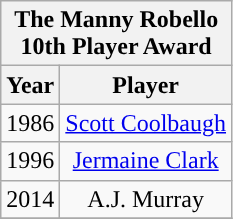<table class="wikitable" style="display: inline-table; margin-right: 20px; text-align:center">
<tr>
<th scope="col" colspan="2" style="width: 145px;">The Manny Robello 10th Player Award</th>
</tr>
<tr>
<th scope="col">Year</th>
<th scope="col">Player</th>
</tr>
<tr>
<td>1986</td>
<td><a href='#'>Scott Coolbaugh</a></td>
</tr>
<tr>
<td>1996</td>
<td><a href='#'>Jermaine Clark</a></td>
</tr>
<tr>
<td>2014</td>
<td>A.J. Murray</td>
</tr>
<tr>
</tr>
</table>
